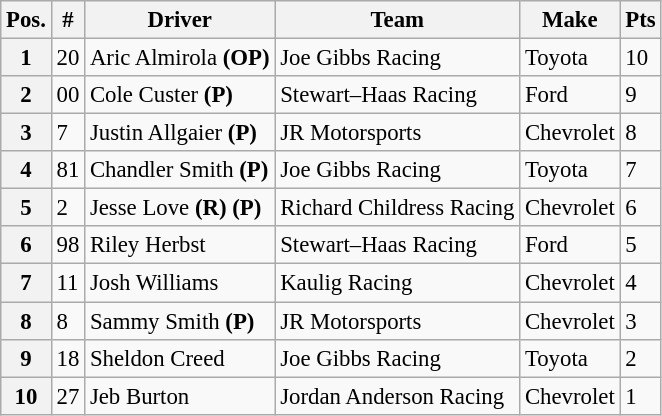<table class="wikitable" style="font-size:95%">
<tr>
<th>Pos.</th>
<th>#</th>
<th>Driver</th>
<th>Team</th>
<th>Make</th>
<th>Pts</th>
</tr>
<tr>
<th>1</th>
<td>20</td>
<td>Aric Almirola <strong>(OP)</strong></td>
<td>Joe Gibbs Racing</td>
<td>Toyota</td>
<td>10</td>
</tr>
<tr>
<th>2</th>
<td>00</td>
<td>Cole Custer <strong>(P)</strong></td>
<td>Stewart–Haas Racing</td>
<td>Ford</td>
<td>9</td>
</tr>
<tr>
<th>3</th>
<td>7</td>
<td>Justin Allgaier <strong>(P)</strong></td>
<td>JR Motorsports</td>
<td>Chevrolet</td>
<td>8</td>
</tr>
<tr>
<th>4</th>
<td>81</td>
<td>Chandler Smith <strong>(P)</strong></td>
<td>Joe Gibbs Racing</td>
<td>Toyota</td>
<td>7</td>
</tr>
<tr>
<th>5</th>
<td>2</td>
<td>Jesse Love <strong>(R)</strong> <strong>(P)</strong></td>
<td>Richard Childress Racing</td>
<td>Chevrolet</td>
<td>6</td>
</tr>
<tr>
<th>6</th>
<td>98</td>
<td>Riley Herbst</td>
<td>Stewart–Haas Racing</td>
<td>Ford</td>
<td>5</td>
</tr>
<tr>
<th>7</th>
<td>11</td>
<td>Josh Williams</td>
<td>Kaulig Racing</td>
<td>Chevrolet</td>
<td>4</td>
</tr>
<tr>
<th>8</th>
<td>8</td>
<td>Sammy Smith <strong>(P)</strong></td>
<td>JR Motorsports</td>
<td>Chevrolet</td>
<td>3</td>
</tr>
<tr>
<th>9</th>
<td>18</td>
<td>Sheldon Creed</td>
<td>Joe Gibbs Racing</td>
<td>Toyota</td>
<td>2</td>
</tr>
<tr>
<th>10</th>
<td>27</td>
<td>Jeb Burton</td>
<td>Jordan Anderson Racing</td>
<td>Chevrolet</td>
<td>1</td>
</tr>
</table>
